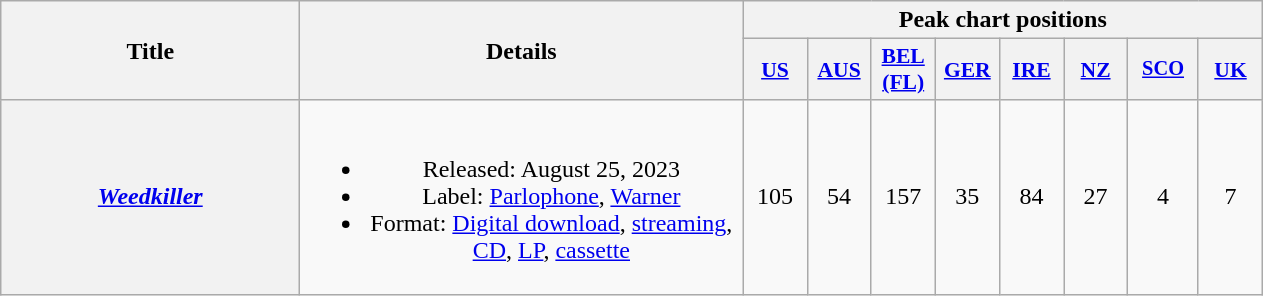<table class="wikitable plainrowheaders" style="text-align:center;">
<tr>
<th scope="col" rowspan="2" style="width:12em;">Title</th>
<th scope="col" rowspan="2" style="width:18em;">Details</th>
<th scope="col" colspan="8">Peak chart positions</th>
</tr>
<tr>
<th scope="col" style="width:2.5em;font-size:90%;"><a href='#'>US</a><br></th>
<th scope="col" style="width:2.5em;font-size:90%;"><a href='#'>AUS</a><br></th>
<th scope="col" style="width:2.5em;font-size:90%;"><a href='#'>BEL<br>(FL)</a><br></th>
<th scope="col" style="width:2.5em;font-size:90%;"><a href='#'>GER</a><br></th>
<th scope="col" style="width:2.5em;font-size:90%;"><a href='#'>IRE</a><br></th>
<th scope="col" style="width:2.5em;font-size:90%;"><a href='#'>NZ</a><br></th>
<th scope="col" style="width:3em;font-size:85%;"><a href='#'>SCO</a><br></th>
<th scope="col" style="width:2.5em;font-size:90%;"><a href='#'>UK</a><br></th>
</tr>
<tr>
<th scope="row"><em><a href='#'>Weedkiller</a></em></th>
<td><br><ul><li>Released: August 25, 2023</li><li>Label: <a href='#'>Parlophone</a>, <a href='#'>Warner</a></li><li>Format: <a href='#'>Digital download</a>, <a href='#'>streaming</a>, <a href='#'>CD</a>, <a href='#'>LP</a>, <a href='#'>cassette</a></li></ul></td>
<td>105</td>
<td>54</td>
<td>157</td>
<td>35</td>
<td>84</td>
<td>27</td>
<td>4</td>
<td>7</td>
</tr>
</table>
